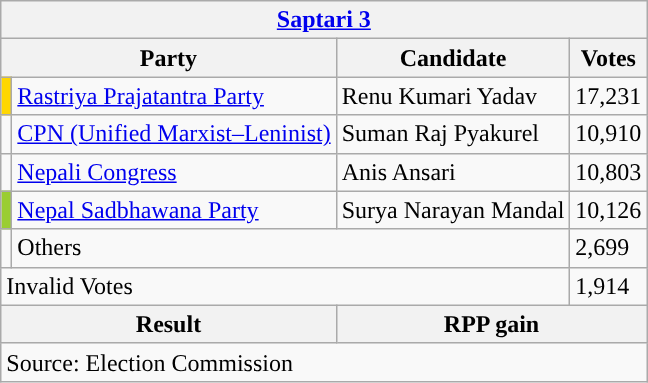<table class="wikitable">
<tr>
<th colspan="4"><a href='#'>Saptari 3</a></th>
</tr>
<tr>
<th colspan="2">Party</th>
<th>Candidate</th>
<th>Votes</th>
</tr>
<tr>
<td style="background-color:gold"></td>
<td><a href='#'>Rastriya Prajatantra Party</a></td>
<td>Renu Kumari Yadav</td>
<td>17,231</td>
</tr>
<tr>
<td style="background-color:"></td>
<td><a href='#'>CPN (Unified Marxist–Leninist)</a></td>
<td>Suman Raj Pyakurel</td>
<td>10,910</td>
</tr>
<tr>
<td style="background-color:"></td>
<td><a href='#'>Nepali Congress</a></td>
<td>Anis Ansari</td>
<td>10,803</td>
</tr>
<tr>
<td style="background-color:yellowgreen"></td>
<td><a href='#'>Nepal Sadbhawana Party</a></td>
<td>Surya Narayan Mandal</td>
<td>10,126</td>
</tr>
<tr>
<td></td>
<td colspan="2">Others</td>
<td>2,699</td>
</tr>
<tr>
<td colspan="3">Invalid Votes</td>
<td>1,914</td>
</tr>
<tr>
<th colspan="2">Result</th>
<th colspan="2">RPP gain</th>
</tr>
<tr>
<td colspan="4">Source: Election Commission</td>
</tr>
</table>
